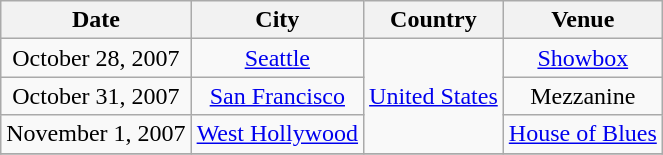<table class="wikitable" style="text-align:center;">
<tr>
<th>Date</th>
<th>City</th>
<th>Country</th>
<th>Venue</th>
</tr>
<tr>
<td>October 28, 2007</td>
<td><a href='#'>Seattle</a></td>
<td rowspan="3"><a href='#'>United States</a></td>
<td><a href='#'>Showbox</a></td>
</tr>
<tr>
<td>October 31, 2007</td>
<td><a href='#'>San Francisco</a></td>
<td>Mezzanine</td>
</tr>
<tr>
<td>November 1, 2007</td>
<td><a href='#'>West Hollywood</a></td>
<td><a href='#'>House of Blues</a></td>
</tr>
<tr>
</tr>
</table>
